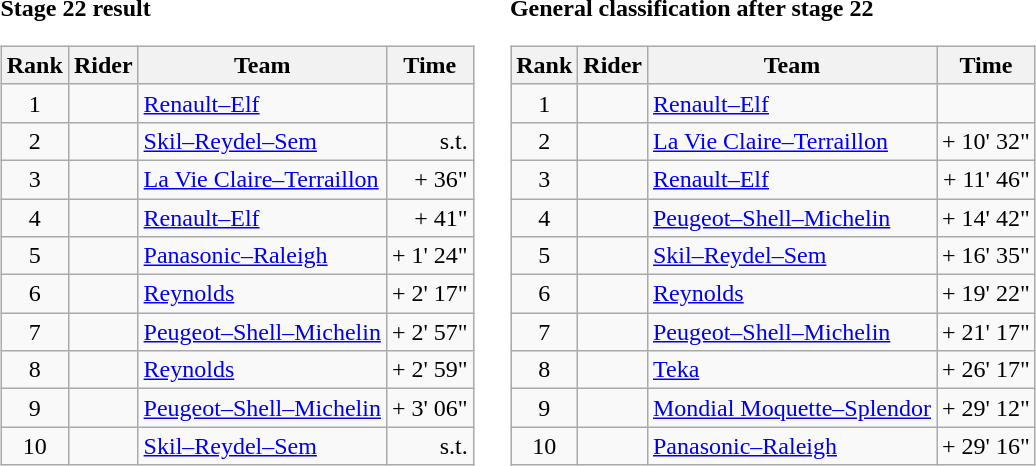<table>
<tr>
<td><strong>Stage 22 result</strong><br><table class="wikitable">
<tr>
<th scope="col">Rank</th>
<th scope="col">Rider</th>
<th scope="col">Team</th>
<th scope="col">Time</th>
</tr>
<tr>
<td style="text-align:center;">1</td>
<td></td>
<td><a href='#'>Renault–Elf</a></td>
<td style="text-align:right;"></td>
</tr>
<tr>
<td style="text-align:center;">2</td>
<td></td>
<td><a href='#'>Skil–Reydel–Sem</a></td>
<td style="text-align:right;">s.t.</td>
</tr>
<tr>
<td style="text-align:center;">3</td>
<td></td>
<td><a href='#'>La Vie Claire–Terraillon</a></td>
<td style="text-align:right;">+ 36"</td>
</tr>
<tr>
<td style="text-align:center;">4</td>
<td></td>
<td><a href='#'>Renault–Elf</a></td>
<td style="text-align:right;">+ 41"</td>
</tr>
<tr>
<td style="text-align:center;">5</td>
<td></td>
<td><a href='#'>Panasonic–Raleigh</a></td>
<td style="text-align:right;">+ 1' 24"</td>
</tr>
<tr>
<td style="text-align:center;">6</td>
<td></td>
<td><a href='#'>Reynolds</a></td>
<td style="text-align:right;">+ 2' 17"</td>
</tr>
<tr>
<td style="text-align:center;">7</td>
<td></td>
<td><a href='#'>Peugeot–Shell–Michelin</a></td>
<td style="text-align:right;">+ 2' 57"</td>
</tr>
<tr>
<td style="text-align:center;">8</td>
<td></td>
<td><a href='#'>Reynolds</a></td>
<td style="text-align:right;">+ 2' 59"</td>
</tr>
<tr>
<td style="text-align:center;">9</td>
<td></td>
<td><a href='#'>Peugeot–Shell–Michelin</a></td>
<td style="text-align:right;">+ 3' 06"</td>
</tr>
<tr>
<td style="text-align:center;">10</td>
<td></td>
<td><a href='#'>Skil–Reydel–Sem</a></td>
<td style="text-align:right;">s.t.</td>
</tr>
</table>
</td>
<td></td>
<td><strong>General classification after stage 22</strong><br><table class="wikitable">
<tr>
<th scope="col">Rank</th>
<th scope="col">Rider</th>
<th scope="col">Team</th>
<th scope="col">Time</th>
</tr>
<tr>
<td style="text-align:center;">1</td>
<td> </td>
<td><a href='#'>Renault–Elf</a></td>
<td style="text-align:right;"></td>
</tr>
<tr>
<td style="text-align:center;">2</td>
<td></td>
<td><a href='#'>La Vie Claire–Terraillon</a></td>
<td style="text-align:right;">+ 10' 32"</td>
</tr>
<tr>
<td style="text-align:center;">3</td>
<td></td>
<td><a href='#'>Renault–Elf</a></td>
<td style="text-align:right;">+ 11' 46"</td>
</tr>
<tr>
<td style="text-align:center;">4</td>
<td></td>
<td><a href='#'>Peugeot–Shell–Michelin</a></td>
<td style="text-align:right;">+ 14' 42"</td>
</tr>
<tr>
<td style="text-align:center;">5</td>
<td></td>
<td><a href='#'>Skil–Reydel–Sem</a></td>
<td style="text-align:right;">+ 16' 35"</td>
</tr>
<tr>
<td style="text-align:center;">6</td>
<td></td>
<td><a href='#'>Reynolds</a></td>
<td style="text-align:right;">+ 19' 22"</td>
</tr>
<tr>
<td style="text-align:center;">7</td>
<td></td>
<td><a href='#'>Peugeot–Shell–Michelin</a></td>
<td style="text-align:right;">+ 21' 17"</td>
</tr>
<tr>
<td style="text-align:center;">8</td>
<td></td>
<td><a href='#'>Teka</a></td>
<td style="text-align:right;">+ 26' 17"</td>
</tr>
<tr>
<td style="text-align:center;">9</td>
<td></td>
<td><a href='#'>Mondial Moquette–Splendor</a></td>
<td style="text-align:right;">+ 29' 12"</td>
</tr>
<tr>
<td style="text-align:center;">10</td>
<td></td>
<td><a href='#'>Panasonic–Raleigh</a></td>
<td style="text-align:right;">+ 29' 16"</td>
</tr>
</table>
</td>
</tr>
</table>
